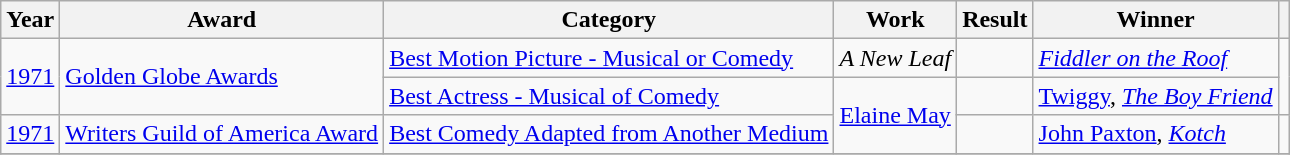<table class="wikitable">
<tr>
<th>Year</th>
<th>Award</th>
<th>Category</th>
<th>Work</th>
<th>Result</th>
<th>Winner</th>
<th></th>
</tr>
<tr>
<td rowspan=2><a href='#'>1971</a></td>
<td rowspan=2><a href='#'>Golden Globe Awards</a></td>
<td><a href='#'>Best Motion Picture - Musical or Comedy</a></td>
<td><em>A New Leaf</em></td>
<td></td>
<td><em><a href='#'>Fiddler on the Roof</a></em></td>
<td rowspan=2></td>
</tr>
<tr>
<td><a href='#'>Best Actress - Musical of Comedy</a></td>
<td rowspan=2><a href='#'>Elaine May</a></td>
<td></td>
<td><a href='#'>Twiggy</a>, <em><a href='#'>The Boy Friend</a></em></td>
</tr>
<tr>
<td><a href='#'>1971</a></td>
<td><a href='#'>Writers Guild of America Award</a></td>
<td><a href='#'>Best Comedy Adapted from Another Medium</a></td>
<td></td>
<td><a href='#'>John Paxton</a>, <em><a href='#'>Kotch</a></em></td>
<td></td>
</tr>
<tr>
</tr>
</table>
